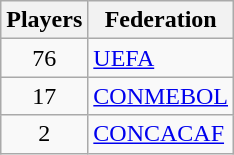<table class="wikitable">
<tr>
<th>Players</th>
<th>Federation</th>
</tr>
<tr>
<td align="center">76</td>
<td><a href='#'>UEFA</a></td>
</tr>
<tr>
<td align="center">17</td>
<td><a href='#'>CONMEBOL</a></td>
</tr>
<tr>
<td align="center">2</td>
<td><a href='#'>CONCACAF</a></td>
</tr>
</table>
